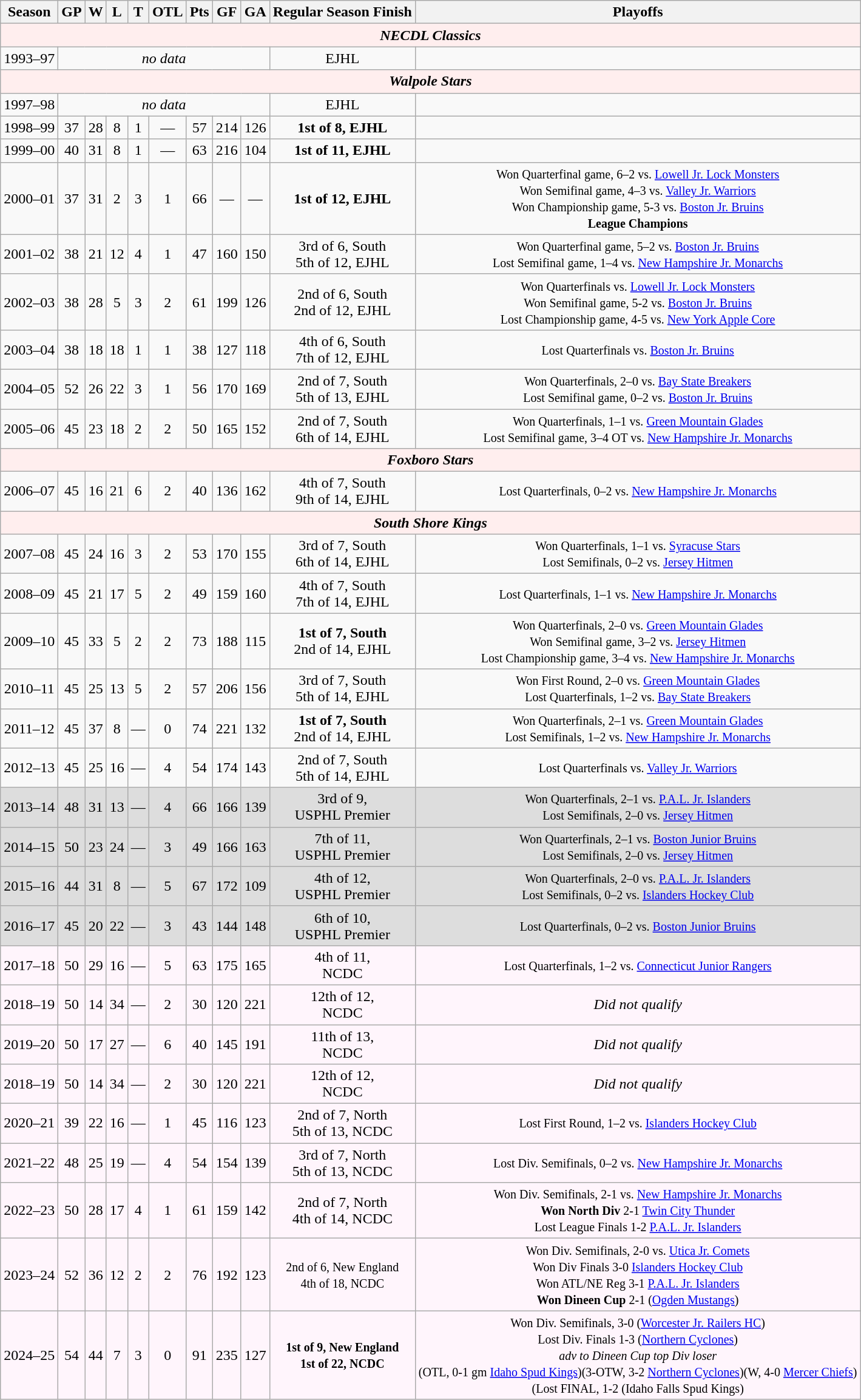<table class="wikitable" style="text-align:center">
<tr>
<th>Season</th>
<th>GP</th>
<th>W</th>
<th>L</th>
<th>T</th>
<th>OTL</th>
<th>Pts</th>
<th>GF</th>
<th>GA</th>
<th>Regular Season Finish</th>
<th>Playoffs</th>
</tr>
<tr align="center"  bgcolor="#ffeeee">
<td colspan="11"><strong><em>NECDL Classics</em></strong></td>
</tr>
<tr>
<td>1993–97</td>
<td colspan=8><em>no data</em></td>
<td>EJHL</td>
<td></td>
</tr>
<tr align="center"  bgcolor="#ffeeee">
<td colspan="11"><strong><em>Walpole Stars</em></strong></td>
</tr>
<tr>
<td>1997–98</td>
<td colspan=8><em>no data</em></td>
<td>EJHL</td>
<td></td>
</tr>
<tr>
<td>1998–99</td>
<td>37</td>
<td>28</td>
<td>8</td>
<td>1</td>
<td>—</td>
<td>57</td>
<td>214</td>
<td>126</td>
<td><strong>1st of 8, EJHL</strong></td>
<td></td>
</tr>
<tr>
<td>1999–00</td>
<td>40</td>
<td>31</td>
<td>8</td>
<td>1</td>
<td>—</td>
<td>63</td>
<td>216</td>
<td>104</td>
<td><strong>1st of 11, EJHL</strong></td>
<td></td>
</tr>
<tr>
<td>2000–01</td>
<td>37</td>
<td>31</td>
<td>2</td>
<td>3</td>
<td>1</td>
<td>66</td>
<td>—</td>
<td>—</td>
<td><strong>1st of 12, EJHL</strong></td>
<td><small>Won Quarterfinal game, 6–2 vs. <a href='#'>Lowell Jr. Lock Monsters</a><br>Won Semifinal game, 4–3 vs. <a href='#'>Valley Jr. Warriors</a><br>Won Championship game, 5-3 vs. <a href='#'>Boston Jr. Bruins</a><br><strong>League Champions</strong></small></td>
</tr>
<tr>
<td>2001–02</td>
<td>38</td>
<td>21</td>
<td>12</td>
<td>4</td>
<td>1</td>
<td>47</td>
<td>160</td>
<td>150</td>
<td>3rd of 6, South<br>5th of 12, EJHL</td>
<td><small>Won Quarterfinal game, 5–2 vs. <a href='#'>Boston Jr. Bruins</a><br>Lost Semifinal game, 1–4 vs. <a href='#'>New Hampshire Jr. Monarchs</a></small></td>
</tr>
<tr>
<td>2002–03</td>
<td>38</td>
<td>28</td>
<td>5</td>
<td>3</td>
<td>2</td>
<td>61</td>
<td>199</td>
<td>126</td>
<td>2nd of 6, South<br>2nd of 12, EJHL</td>
<td><small>Won Quarterfinals vs. <a href='#'>Lowell Jr. Lock Monsters</a><br>Won Semifinal game, 5-2 vs. <a href='#'>Boston Jr. Bruins</a><br>Lost Championship game, 4-5 vs. <a href='#'>New York Apple Core</a></small></td>
</tr>
<tr>
<td>2003–04</td>
<td>38</td>
<td>18</td>
<td>18</td>
<td>1</td>
<td>1</td>
<td>38</td>
<td>127</td>
<td>118</td>
<td>4th of 6, South<br>7th of 12, EJHL</td>
<td><small>Lost Quarterfinals vs. <a href='#'>Boston Jr. Bruins</a></small></td>
</tr>
<tr>
<td>2004–05</td>
<td>52</td>
<td>26</td>
<td>22</td>
<td>3</td>
<td>1</td>
<td>56</td>
<td>170</td>
<td>169</td>
<td>2nd of 7, South<br>5th of 13, EJHL</td>
<td><small>Won Quarterfinals, 2–0 vs. <a href='#'>Bay State Breakers</a><br>Lost Semifinal game, 0–2 vs. <a href='#'>Boston Jr. Bruins</a></small></td>
</tr>
<tr>
<td>2005–06</td>
<td>45</td>
<td>23</td>
<td>18</td>
<td>2</td>
<td>2</td>
<td>50</td>
<td>165</td>
<td>152</td>
<td>2nd of 7, South<br>6th of 14, EJHL</td>
<td><small>Won Quarterfinals, 1–1 vs. <a href='#'>Green Mountain Glades</a><br>Lost Semifinal game, 3–4 OT vs. <a href='#'>New Hampshire Jr. Monarchs</a></small></td>
</tr>
<tr align="center"  bgcolor="#ffeeee">
<td colspan="11"><strong><em>Foxboro Stars</em></strong></td>
</tr>
<tr>
<td>2006–07</td>
<td>45</td>
<td>16</td>
<td>21</td>
<td>6</td>
<td>2</td>
<td>40</td>
<td>136</td>
<td>162</td>
<td>4th of 7, South<br>9th of 14, EJHL</td>
<td><small>Lost Quarterfinals, 0–2 vs. <a href='#'>New Hampshire Jr. Monarchs</a></small></td>
</tr>
<tr align="center"  bgcolor="#ffeeee">
<td colspan="11"><strong><em>South Shore Kings</em></strong></td>
</tr>
<tr>
<td>2007–08</td>
<td>45</td>
<td>24</td>
<td>16</td>
<td>3</td>
<td>2</td>
<td>53</td>
<td>170</td>
<td>155</td>
<td>3rd of 7, South<br>6th of 14, EJHL</td>
<td><small>Won Quarterfinals, 1–1 vs. <a href='#'>Syracuse Stars</a><br>Lost Semifinals, 0–2 vs. <a href='#'>Jersey Hitmen</a></small></td>
</tr>
<tr>
<td>2008–09</td>
<td>45</td>
<td>21</td>
<td>17</td>
<td>5</td>
<td>2</td>
<td>49</td>
<td>159</td>
<td>160</td>
<td>4th of 7, South<br>7th of 14, EJHL</td>
<td><small>Lost Quarterfinals, 1–1 vs. <a href='#'>New Hampshire Jr. Monarchs</a></small></td>
</tr>
<tr>
<td>2009–10</td>
<td>45</td>
<td>33</td>
<td>5</td>
<td>2</td>
<td>2</td>
<td>73</td>
<td>188</td>
<td>115</td>
<td><strong>1st of 7, South</strong><br>2nd of 14, EJHL</td>
<td><small>Won Quarterfinals, 2–0 vs. <a href='#'>Green Mountain Glades</a><br>Won Semifinal game, 3–2 vs. <a href='#'>Jersey Hitmen</a><br>Lost Championship game, 3–4 vs. <a href='#'>New Hampshire Jr. Monarchs</a></small></td>
</tr>
<tr>
<td>2010–11</td>
<td>45</td>
<td>25</td>
<td>13</td>
<td>5</td>
<td>2</td>
<td>57</td>
<td>206</td>
<td>156</td>
<td>3rd of 7, South<br>5th of 14, EJHL</td>
<td><small>Won First Round, 2–0 vs. <a href='#'>Green Mountain Glades</a><br>Lost Quarterfinals, 1–2 vs. <a href='#'>Bay State Breakers</a></small></td>
</tr>
<tr>
<td>2011–12</td>
<td>45</td>
<td>37</td>
<td>8</td>
<td>—</td>
<td>0</td>
<td>74</td>
<td>221</td>
<td>132</td>
<td><strong>1st of 7, South</strong><br>2nd of 14, EJHL</td>
<td><small>Won Quarterfinals, 2–1 vs. <a href='#'>Green Mountain Glades</a><br>Lost Semifinals, 1–2 vs. <a href='#'>New Hampshire Jr. Monarchs</a></small></td>
</tr>
<tr>
<td>2012–13</td>
<td>45</td>
<td>25</td>
<td>16</td>
<td>—</td>
<td>4</td>
<td>54</td>
<td>174</td>
<td>143</td>
<td>2nd of 7, South<br>5th of 14, EJHL</td>
<td><small>Lost Quarterfinals vs. <a href='#'>Valley Jr. Warriors</a></small></td>
</tr>
<tr bgcolor="#dddddd">
<td>2013–14</td>
<td>48</td>
<td>31</td>
<td>13</td>
<td>—</td>
<td>4</td>
<td>66</td>
<td>166</td>
<td>139</td>
<td>3rd of 9,<br>USPHL Premier</td>
<td><small>Won Quarterfinals, 2–1 vs. <a href='#'>P.A.L. Jr. Islanders</a><br>Lost Semifinals, 2–0 vs. <a href='#'>Jersey Hitmen</a></small></td>
</tr>
<tr bgcolor="#dddddd">
<td>2014–15</td>
<td>50</td>
<td>23</td>
<td>24</td>
<td>—</td>
<td>3</td>
<td>49</td>
<td>166</td>
<td>163</td>
<td>7th of 11,<br>USPHL Premier</td>
<td><small>Won Quarterfinals, 2–1 vs. <a href='#'>Boston Junior Bruins</a><br>Lost Semifinals, 2–0 vs. <a href='#'>Jersey Hitmen</a></small></td>
</tr>
<tr bgcolor="#dddddd">
<td>2015–16</td>
<td>44</td>
<td>31</td>
<td>8</td>
<td>—</td>
<td>5</td>
<td>67</td>
<td>172</td>
<td>109</td>
<td>4th of 12,<br>USPHL Premier</td>
<td><small>Won Quarterfinals, 2–0 vs. <a href='#'>P.A.L. Jr. Islanders</a><br>Lost Semifinals, 0–2 vs. <a href='#'>Islanders Hockey Club</a></small></td>
</tr>
<tr bgcolor="#dddddd">
<td>2016–17</td>
<td>45</td>
<td>20</td>
<td>22</td>
<td>—</td>
<td>3</td>
<td>43</td>
<td>144</td>
<td>148</td>
<td>6th of 10,<br>USPHL Premier</td>
<td><small>Lost Quarterfinals, 0–2 vs. <a href='#'>Boston Junior Bruins</a></small></td>
</tr>
<tr bgcolor="#FFF5FC">
<td>2017–18</td>
<td>50</td>
<td>29</td>
<td>16</td>
<td>—</td>
<td>5</td>
<td>63</td>
<td>175</td>
<td>165</td>
<td>4th of 11,<br>NCDC</td>
<td><small>Lost Quarterfinals, 1–2 vs. <a href='#'>Connecticut Junior Rangers</a></small></td>
</tr>
<tr bgcolor="#FFF5FC">
<td>2018–19</td>
<td>50</td>
<td>14</td>
<td>34</td>
<td>—</td>
<td>2</td>
<td>30</td>
<td>120</td>
<td>221</td>
<td>12th of 12,<br>NCDC</td>
<td><em>Did not qualify</em></td>
</tr>
<tr bgcolor="#FFF5FC">
<td>2019–20</td>
<td>50</td>
<td>17</td>
<td>27</td>
<td>—</td>
<td>6</td>
<td>40</td>
<td>145</td>
<td>191</td>
<td>11th of 13,<br>NCDC</td>
<td><em>Did not qualify</em></td>
</tr>
<tr bgcolor="#FFF5FC">
<td>2018–19</td>
<td>50</td>
<td>14</td>
<td>34</td>
<td>—</td>
<td>2</td>
<td>30</td>
<td>120</td>
<td>221</td>
<td>12th of 12,<br>NCDC</td>
<td><em>Did not qualify</em></td>
</tr>
<tr bgcolor="#FFF5FC">
<td>2020–21</td>
<td>39</td>
<td>22</td>
<td>16</td>
<td>—</td>
<td>1</td>
<td>45</td>
<td>116</td>
<td>123</td>
<td>2nd of 7, North<br>5th of 13, NCDC</td>
<td><small>Lost First Round, 1–2 vs. <a href='#'>Islanders Hockey Club</a></small></td>
</tr>
<tr bgcolor="#FFF5FC">
<td>2021–22</td>
<td>48</td>
<td>25</td>
<td>19</td>
<td>—</td>
<td>4</td>
<td>54</td>
<td>154</td>
<td>139</td>
<td>3rd of 7, North<br>5th of 13, NCDC</td>
<td><small>Lost Div. Semifinals, 0–2 vs. <a href='#'>New Hampshire Jr. Monarchs</a></small></td>
</tr>
<tr bgcolor="#FFF5FC">
<td>2022–23</td>
<td>50</td>
<td>28</td>
<td>17</td>
<td>4</td>
<td>1</td>
<td>61</td>
<td>159</td>
<td>142</td>
<td>2nd of 7, North<br>4th of 14, NCDC</td>
<td><small>Won Div. Semifinals, 2-1 vs. <a href='#'>New Hampshire Jr. Monarchs</a><br><strong>Won North Div</strong> 2-1 <a href='#'>Twin City Thunder</a><br> Lost League Finals 1-2 <a href='#'>P.A.L. Jr. Islanders</a></small></td>
</tr>
<tr bgcolor="#FFF5FC">
<td>2023–24</td>
<td>52</td>
<td>36</td>
<td>12</td>
<td>2</td>
<td>2</td>
<td>76</td>
<td>192</td>
<td>123</td>
<td><small>2nd of 6, New England<br>4th of 18, NCDC</small></td>
<td><small>Won Div. Semifinals, 2-0 vs. <a href='#'>Utica Jr. Comets</a><br>Won Div Finals 3-0 <a href='#'>Islanders Hockey Club</a><br>Won ATL/NE Reg 3-1 <a href='#'>P.A.L. Jr. Islanders</a><br><strong>Won Dineen Cup</strong> 2-1 (<a href='#'>Ogden Mustangs</a>)</small></td>
</tr>
<tr bgcolor="#FFF5FC">
<td>2024–25</td>
<td>54</td>
<td>44</td>
<td>7</td>
<td>3</td>
<td>0</td>
<td>91</td>
<td>235</td>
<td>127</td>
<td><small><strong>1st of 9, New England</strong><br><strong>1st of 22, NCDC</strong> </small></td>
<td><small>Won Div. Semifinals, 3-0 (<a href='#'>Worcester Jr. Railers HC</a>)<br>Lost Div. Finals 1-3 (<a href='#'>Northern Cyclones</a>)<br><em>adv to Dineen Cup top Div loser</em><br>(OTL, 0-1 gm <a href='#'>Idaho Spud Kings</a>)(3-OTW, 3-2 <a href='#'>Northern Cyclones</a>)(W, 4-0 <a href='#'>Mercer Chiefs</a>)<br>(Lost FINAL, 1-2 (Idaho Falls Spud Kings)</small></td>
</tr>
</table>
